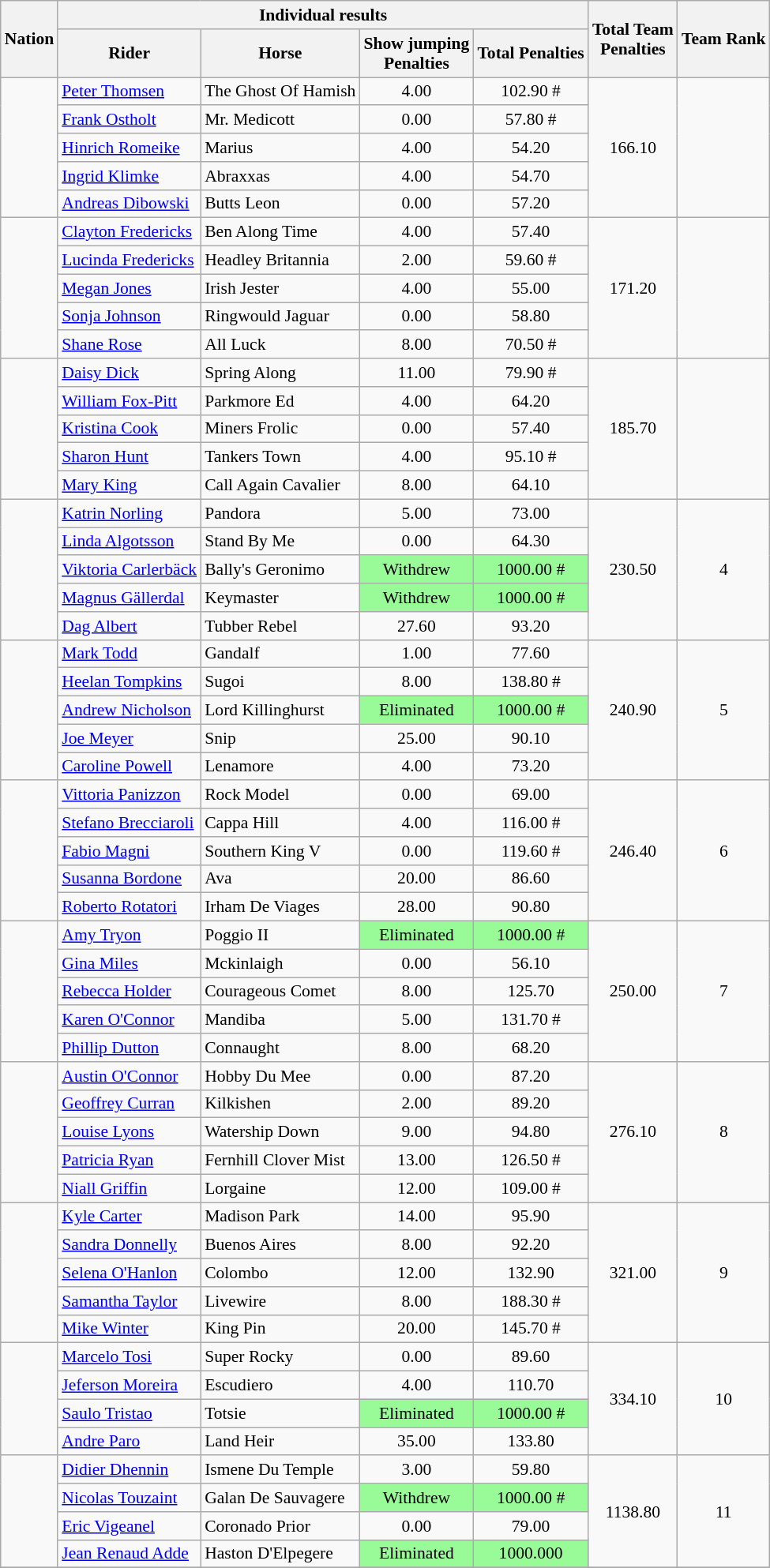<table class="wikitable sortable" style="font-size:90%">
<tr>
<th rowspan="2">Nation</th>
<th colspan="4">Individual results</th>
<th rowspan="2">Total Team<br>Penalties</th>
<th rowspan="2">Team Rank</th>
</tr>
<tr>
<th>Rider</th>
<th>Horse</th>
<th>Show jumping <br>Penalties</th>
<th>Total Penalties</th>
</tr>
<tr>
<td rowspan="5"></td>
<td><a href='#'>Peter Thomsen</a></td>
<td>The Ghost Of Hamish</td>
<td align=center>4.00</td>
<td align=center>102.90 #</td>
<td align=center rowspan="5">166.10</td>
<td align=center rowspan="5"></td>
</tr>
<tr>
<td><a href='#'>Frank Ostholt</a></td>
<td>Mr. Medicott</td>
<td align=center>0.00</td>
<td align=center>57.80 #</td>
</tr>
<tr>
<td><a href='#'>Hinrich Romeike</a></td>
<td>Marius</td>
<td align=center>4.00</td>
<td align=center>54.20</td>
</tr>
<tr>
<td><a href='#'>Ingrid Klimke</a></td>
<td>Abraxxas</td>
<td align=center>4.00</td>
<td align=center>54.70</td>
</tr>
<tr>
<td><a href='#'>Andreas Dibowski</a></td>
<td>Butts Leon</td>
<td align=center>0.00</td>
<td align=center>57.20</td>
</tr>
<tr>
<td rowspan="5"></td>
<td><a href='#'>Clayton Fredericks</a></td>
<td>Ben Along Time</td>
<td align=center>4.00</td>
<td align=center>57.40</td>
<td align=center rowspan="5">171.20</td>
<td align=center rowspan="5"></td>
</tr>
<tr>
<td><a href='#'>Lucinda Fredericks</a></td>
<td>Headley Britannia</td>
<td align=center>2.00</td>
<td align=center>59.60 #</td>
</tr>
<tr>
<td><a href='#'>Megan Jones</a></td>
<td>Irish Jester</td>
<td align=center>4.00</td>
<td align=center>55.00</td>
</tr>
<tr>
<td><a href='#'>Sonja Johnson</a></td>
<td>Ringwould Jaguar</td>
<td align=center>0.00</td>
<td align=center>58.80</td>
</tr>
<tr>
<td><a href='#'>Shane Rose</a></td>
<td>All Luck</td>
<td align=center>8.00</td>
<td align=center>70.50 #</td>
</tr>
<tr>
<td rowspan="5"></td>
<td><a href='#'>Daisy Dick</a></td>
<td>Spring Along</td>
<td align=center>11.00</td>
<td align=center>79.90 #</td>
<td align=center rowspan="5">185.70</td>
<td align=center rowspan="5"></td>
</tr>
<tr>
<td><a href='#'>William Fox-Pitt</a></td>
<td>Parkmore Ed</td>
<td align=center>4.00</td>
<td align=center>64.20</td>
</tr>
<tr>
<td><a href='#'>Kristina Cook</a></td>
<td>Miners Frolic</td>
<td align=center>0.00</td>
<td align=center>57.40</td>
</tr>
<tr>
<td><a href='#'>Sharon Hunt</a></td>
<td>Tankers Town</td>
<td align=center>4.00</td>
<td align=center>95.10 #</td>
</tr>
<tr>
<td><a href='#'>Mary King</a></td>
<td>Call Again Cavalier</td>
<td align=center>8.00</td>
<td align=center>64.10</td>
</tr>
<tr>
<td rowspan="5"></td>
<td><a href='#'>Katrin Norling</a></td>
<td>Pandora</td>
<td align=center>5.00</td>
<td align=center>73.00</td>
<td align=center rowspan="5">230.50</td>
<td align=center rowspan="5">4</td>
</tr>
<tr>
<td><a href='#'>Linda Algotsson</a></td>
<td>Stand By Me</td>
<td align=center>0.00</td>
<td align=center>64.30</td>
</tr>
<tr>
<td><a href='#'>Viktoria Carlerbäck</a></td>
<td>Bally's Geronimo</td>
<td align=center bgcolor="palegreen">Withdrew</td>
<td align=center bgcolor="palegreen">1000.00 #</td>
</tr>
<tr>
<td><a href='#'>Magnus Gällerdal</a></td>
<td>Keymaster</td>
<td align=center bgcolor="palegreen">Withdrew</td>
<td align=center bgcolor="palegreen">1000.00 #</td>
</tr>
<tr>
<td><a href='#'>Dag Albert</a></td>
<td>Tubber Rebel</td>
<td align=center>27.60</td>
<td align=center>93.20</td>
</tr>
<tr>
<td rowspan="5"></td>
<td><a href='#'>Mark Todd</a></td>
<td>Gandalf</td>
<td align=center>1.00</td>
<td align=center>77.60</td>
<td align=center rowspan="5">240.90</td>
<td align=center rowspan="5">5</td>
</tr>
<tr>
<td><a href='#'>Heelan Tompkins</a></td>
<td>Sugoi</td>
<td align=center>8.00</td>
<td align=center>138.80 #</td>
</tr>
<tr>
<td><a href='#'>Andrew Nicholson</a></td>
<td>Lord Killinghurst</td>
<td align=center bgcolor="palegreen">Eliminated</td>
<td align=center bgcolor="palegreen">1000.00 #</td>
</tr>
<tr>
<td><a href='#'>Joe Meyer</a></td>
<td>Snip</td>
<td align=center>25.00</td>
<td align=center>90.10</td>
</tr>
<tr>
<td><a href='#'>Caroline Powell</a></td>
<td>Lenamore</td>
<td align=center>4.00</td>
<td align=center>73.20</td>
</tr>
<tr>
<td rowspan="5"></td>
<td><a href='#'>Vittoria Panizzon</a></td>
<td>Rock Model</td>
<td align=center>0.00</td>
<td align=center>69.00</td>
<td align=center rowspan="5">246.40</td>
<td align=center rowspan="5">6</td>
</tr>
<tr>
<td><a href='#'>Stefano Brecciaroli</a></td>
<td>Cappa Hill</td>
<td align=center>4.00</td>
<td align=center>116.00 #</td>
</tr>
<tr>
<td><a href='#'>Fabio Magni</a></td>
<td>Southern King V</td>
<td align=center>0.00</td>
<td align=center>119.60 #</td>
</tr>
<tr>
<td><a href='#'>Susanna Bordone</a></td>
<td>Ava</td>
<td align=center>20.00</td>
<td align=center>86.60</td>
</tr>
<tr>
<td><a href='#'>Roberto Rotatori</a></td>
<td>Irham De Viages</td>
<td align=center>28.00</td>
<td align=center>90.80</td>
</tr>
<tr>
<td rowspan="5"></td>
<td><a href='#'>Amy Tryon</a></td>
<td>Poggio II</td>
<td align=center bgcolor="palegreen">Eliminated</td>
<td align=center bgcolor="palegreen">1000.00 #</td>
<td align=center rowspan="5">250.00</td>
<td align=center rowspan="5">7</td>
</tr>
<tr>
<td><a href='#'>Gina Miles</a></td>
<td>Mckinlaigh</td>
<td align=center>0.00</td>
<td align=center>56.10</td>
</tr>
<tr>
<td><a href='#'>Rebecca Holder</a></td>
<td>Courageous Comet</td>
<td align=center>8.00</td>
<td align=center>125.70</td>
</tr>
<tr>
<td><a href='#'>Karen O'Connor</a></td>
<td>Mandiba</td>
<td align=center>5.00</td>
<td align=center>131.70 #</td>
</tr>
<tr>
<td><a href='#'>Phillip Dutton</a></td>
<td>Connaught</td>
<td align=center>8.00</td>
<td align=center>68.20</td>
</tr>
<tr>
<td rowspan="5"></td>
<td><a href='#'>Austin O'Connor</a></td>
<td>Hobby Du Mee</td>
<td align=center>0.00</td>
<td align=center>87.20</td>
<td align=center rowspan="5">276.10</td>
<td align=center rowspan="5">8</td>
</tr>
<tr>
<td><a href='#'>Geoffrey Curran</a></td>
<td>Kilkishen</td>
<td align=center>2.00</td>
<td align=center>89.20</td>
</tr>
<tr>
<td><a href='#'>Louise Lyons</a></td>
<td>Watership Down</td>
<td align=center>9.00</td>
<td align=center>94.80</td>
</tr>
<tr>
<td><a href='#'>Patricia Ryan</a></td>
<td>Fernhill Clover Mist</td>
<td align=center>13.00</td>
<td align=center>126.50 #</td>
</tr>
<tr>
<td><a href='#'>Niall Griffin</a></td>
<td>Lorgaine</td>
<td align=center>12.00</td>
<td align=center>109.00 #</td>
</tr>
<tr>
<td rowspan="5"></td>
<td><a href='#'>Kyle Carter</a></td>
<td>Madison Park</td>
<td align=center>14.00</td>
<td align=center>95.90</td>
<td align=center rowspan="5">321.00</td>
<td align=center rowspan="5">9</td>
</tr>
<tr>
<td><a href='#'>Sandra Donnelly</a></td>
<td>Buenos Aires</td>
<td align=center>8.00</td>
<td align=center>92.20</td>
</tr>
<tr>
<td><a href='#'>Selena O'Hanlon</a></td>
<td>Colombo</td>
<td align=center>12.00</td>
<td align=center>132.90</td>
</tr>
<tr>
<td><a href='#'>Samantha Taylor</a></td>
<td>Livewire</td>
<td align=center>8.00</td>
<td align=center>188.30 #</td>
</tr>
<tr>
<td><a href='#'>Mike Winter</a></td>
<td>King Pin</td>
<td align=center>20.00</td>
<td align=center>145.70 #</td>
</tr>
<tr>
<td rowspan="4"></td>
<td><a href='#'>Marcelo Tosi</a></td>
<td>Super Rocky</td>
<td align=center>0.00</td>
<td align=center>89.60</td>
<td align=center rowspan="4">334.10</td>
<td align=center rowspan="4">10</td>
</tr>
<tr>
<td><a href='#'>Jeferson Moreira</a></td>
<td>Escudiero</td>
<td align=center>4.00</td>
<td align=center>110.70</td>
</tr>
<tr>
<td><a href='#'>Saulo Tristao</a></td>
<td>Totsie</td>
<td align=center bgcolor="palegreen">Eliminated</td>
<td align=center bgcolor="palegreen">1000.00 #</td>
</tr>
<tr>
<td><a href='#'>Andre Paro</a></td>
<td>Land Heir</td>
<td align=center>35.00</td>
<td align=center>133.80</td>
</tr>
<tr>
<td rowspan="4"></td>
<td><a href='#'>Didier Dhennin</a></td>
<td>Ismene Du Temple</td>
<td align=center>3.00</td>
<td align=center>59.80</td>
<td align=center rowspan="4">1138.80</td>
<td align=center rowspan="4">11</td>
</tr>
<tr>
<td><a href='#'>Nicolas Touzaint</a></td>
<td>Galan De Sauvagere</td>
<td align=center bgcolor="palegreen">Withdrew</td>
<td align=center bgcolor="palegreen">1000.00 #</td>
</tr>
<tr>
<td><a href='#'>Eric Vigeanel</a></td>
<td>Coronado Prior</td>
<td align=center>0.00</td>
<td align=center>79.00</td>
</tr>
<tr>
<td><a href='#'>Jean Renaud Adde</a></td>
<td>Haston D'Elpegere</td>
<td align=center bgcolor="palegreen">Eliminated</td>
<td align=center bgcolor="palegreen">1000.000</td>
</tr>
<tr>
</tr>
</table>
